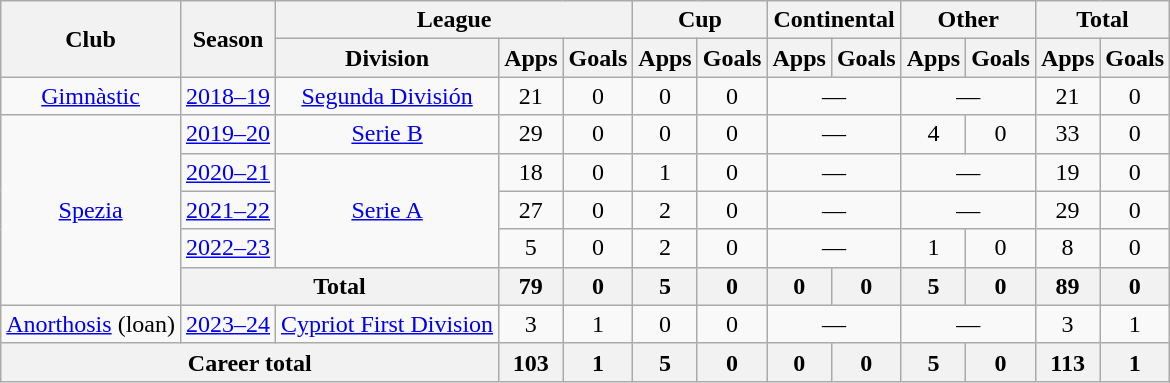<table class="wikitable" style="text-align:center">
<tr>
<th rowspan="2">Club</th>
<th rowspan="2">Season</th>
<th colspan="3">League</th>
<th colspan="2">Cup</th>
<th colspan="2">Continental</th>
<th colspan="2">Other</th>
<th colspan="2">Total</th>
</tr>
<tr>
<th>Division</th>
<th>Apps</th>
<th>Goals</th>
<th>Apps</th>
<th>Goals</th>
<th>Apps</th>
<th>Goals</th>
<th>Apps</th>
<th>Goals</th>
<th>Apps</th>
<th>Goals</th>
</tr>
<tr>
<td><a href='#'>Gimnàstic</a></td>
<td><a href='#'>2018–19</a></td>
<td><a href='#'>Segunda División</a></td>
<td>21</td>
<td>0</td>
<td>0</td>
<td>0</td>
<td colspan="2">—</td>
<td colspan="2">—</td>
<td>21</td>
<td>0</td>
</tr>
<tr>
<td rowspan="5"><a href='#'>Spezia</a></td>
<td><a href='#'>2019–20</a></td>
<td><a href='#'>Serie B</a></td>
<td>29</td>
<td>0</td>
<td>0</td>
<td>0</td>
<td colspan="2">—</td>
<td>4</td>
<td>0</td>
<td>33</td>
<td>0</td>
</tr>
<tr>
<td><a href='#'>2020–21</a></td>
<td rowspan="3"><a href='#'>Serie A</a></td>
<td>18</td>
<td>0</td>
<td>1</td>
<td>0</td>
<td colspan="2">—</td>
<td colspan="2">—</td>
<td>19</td>
<td>0</td>
</tr>
<tr>
<td><a href='#'>2021–22</a></td>
<td>27</td>
<td>0</td>
<td>2</td>
<td>0</td>
<td colspan="2">—</td>
<td colspan="2">—</td>
<td>29</td>
<td>0</td>
</tr>
<tr>
<td><a href='#'>2022–23</a></td>
<td>5</td>
<td>0</td>
<td>2</td>
<td>0</td>
<td colspan="2">—</td>
<td>1</td>
<td>0</td>
<td>8</td>
<td>0</td>
</tr>
<tr>
<th colspan="2">Total</th>
<th>79</th>
<th>0</th>
<th>5</th>
<th>0</th>
<th>0</th>
<th>0</th>
<th>5</th>
<th>0</th>
<th>89</th>
<th>0</th>
</tr>
<tr>
<td><a href='#'>Anorthosis</a> (loan)</td>
<td><a href='#'>2023–24</a></td>
<td><a href='#'>Cypriot First Division</a></td>
<td>3</td>
<td>1</td>
<td>0</td>
<td>0</td>
<td colspan="2">—</td>
<td colspan="2">—</td>
<td>3</td>
<td>1</td>
</tr>
<tr>
<th colspan="3">Career total</th>
<th>103</th>
<th>1</th>
<th>5</th>
<th>0</th>
<th>0</th>
<th>0</th>
<th>5</th>
<th>0</th>
<th>113</th>
<th>1</th>
</tr>
</table>
